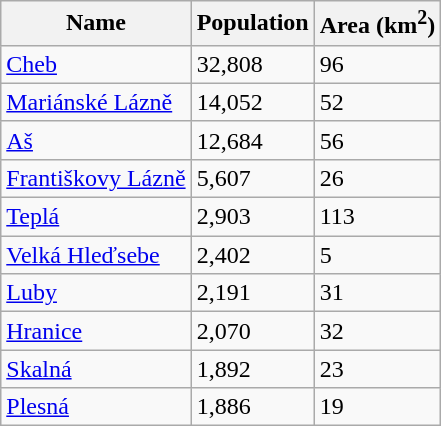<table class="wikitable sortable">
<tr>
<th>Name</th>
<th>Population</th>
<th>Area (km<sup>2</sup>)</th>
</tr>
<tr>
<td><a href='#'>Cheb</a></td>
<td>32,808</td>
<td>96</td>
</tr>
<tr>
<td><a href='#'>Mariánské Lázně</a></td>
<td>14,052</td>
<td>52</td>
</tr>
<tr>
<td><a href='#'>Aš</a></td>
<td>12,684</td>
<td>56</td>
</tr>
<tr>
<td><a href='#'>Františkovy Lázně</a></td>
<td>5,607</td>
<td>26</td>
</tr>
<tr>
<td><a href='#'>Teplá</a></td>
<td>2,903</td>
<td>113</td>
</tr>
<tr>
<td><a href='#'>Velká Hleďsebe</a></td>
<td>2,402</td>
<td>5</td>
</tr>
<tr>
<td><a href='#'>Luby</a></td>
<td>2,191</td>
<td>31</td>
</tr>
<tr>
<td><a href='#'>Hranice</a></td>
<td>2,070</td>
<td>32</td>
</tr>
<tr>
<td><a href='#'>Skalná</a></td>
<td>1,892</td>
<td>23</td>
</tr>
<tr>
<td><a href='#'>Plesná</a></td>
<td>1,886</td>
<td>19</td>
</tr>
</table>
